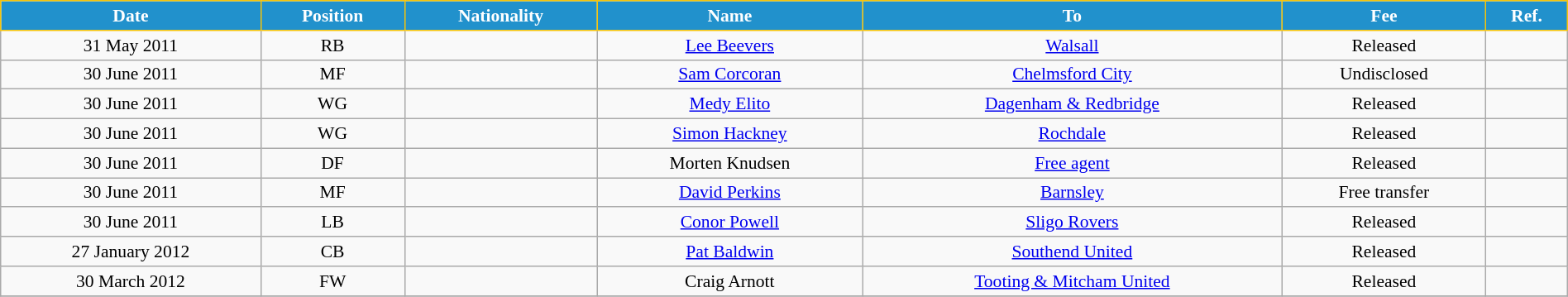<table class="wikitable" style="text-align:center; font-size:90%; width:100%;">
<tr>
<th style="background:#2191CC; color:white; border:1px solid #F7C408; text-align:center;">Date</th>
<th style="background:#2191CC; color:white; border:1px solid #F7C408; text-align:center;">Position</th>
<th style="background:#2191CC; color:white; border:1px solid #F7C408; text-align:center;">Nationality</th>
<th style="background:#2191CC; color:white; border:1px solid #F7C408; text-align:center;">Name</th>
<th style="background:#2191CC; color:white; border:1px solid #F7C408; text-align:center;">To</th>
<th style="background:#2191CC; color:white; border:1px solid #F7C408; text-align:center;">Fee</th>
<th style="background:#2191CC; color:white; border:1px solid #F7C408; text-align:center;">Ref.</th>
</tr>
<tr>
<td>31 May 2011</td>
<td>RB</td>
<td></td>
<td><a href='#'>Lee Beevers</a></td>
<td> <a href='#'>Walsall</a></td>
<td>Released</td>
<td></td>
</tr>
<tr>
<td>30 June 2011</td>
<td>MF</td>
<td></td>
<td><a href='#'>Sam Corcoran</a></td>
<td> <a href='#'>Chelmsford City</a></td>
<td>Undisclosed</td>
<td></td>
</tr>
<tr>
<td>30 June 2011</td>
<td>WG</td>
<td></td>
<td><a href='#'>Medy Elito</a></td>
<td> <a href='#'>Dagenham & Redbridge</a></td>
<td>Released</td>
<td></td>
</tr>
<tr>
<td>30 June 2011</td>
<td>WG</td>
<td></td>
<td><a href='#'>Simon Hackney</a></td>
<td> <a href='#'>Rochdale</a></td>
<td>Released</td>
<td></td>
</tr>
<tr>
<td>30 June 2011</td>
<td>DF</td>
<td></td>
<td>Morten Knudsen</td>
<td><a href='#'>Free agent</a></td>
<td>Released</td>
<td></td>
</tr>
<tr>
<td>30 June 2011</td>
<td>MF</td>
<td></td>
<td><a href='#'>David Perkins</a></td>
<td> <a href='#'>Barnsley</a></td>
<td>Free transfer</td>
<td></td>
</tr>
<tr>
<td>30 June 2011</td>
<td>LB</td>
<td></td>
<td><a href='#'>Conor Powell</a></td>
<td> <a href='#'>Sligo Rovers</a></td>
<td>Released</td>
<td></td>
</tr>
<tr>
<td>27 January 2012</td>
<td>CB</td>
<td></td>
<td><a href='#'>Pat Baldwin</a></td>
<td> <a href='#'>Southend United</a></td>
<td>Released</td>
<td></td>
</tr>
<tr>
<td>30 March 2012</td>
<td>FW</td>
<td></td>
<td>Craig Arnott</td>
<td> <a href='#'>Tooting & Mitcham United</a></td>
<td>Released</td>
<td></td>
</tr>
<tr>
</tr>
</table>
